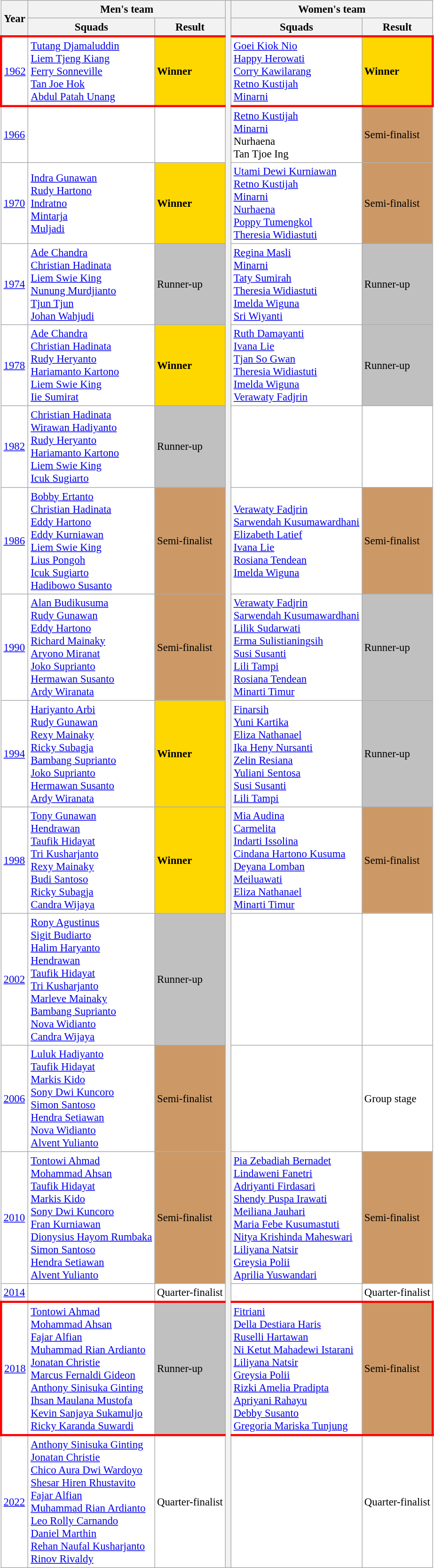<table class="wikitable" style="text-align:left; font-size:95%; background:white">
<tr>
<th rowspan="2">Year</th>
<th colspan="2">Men's team</th>
<th rowspan="18" width="1"></th>
<th colspan="2">Women's team</th>
</tr>
<tr>
<th>Squads</th>
<th>Result</th>
<th>Squads</th>
<th>Result</th>
</tr>
<tr style="border: 3px solid red">
<td><a href='#'>1962</a></td>
<td><a href='#'>Tutang Djamaluddin</a><br><a href='#'>Liem Tjeng Kiang</a><br><a href='#'>Ferry Sonneville</a><br><a href='#'>Tan Joe Hok</a><br><a href='#'>Abdul Patah Unang</a></td>
<td style="background:gold"> <strong>Winner</strong></td>
<td><a href='#'>Goei Kiok Nio</a><br><a href='#'>Happy Herowati</a><br><a href='#'>Corry Kawilarang</a><br><a href='#'>Retno Kustijah</a><br><a href='#'>Minarni</a></td>
<td style="background:gold"> <strong>Winner</strong></td>
</tr>
<tr>
<td><a href='#'>1966</a></td>
<td></td>
<td></td>
<td><a href='#'>Retno Kustijah</a><br><a href='#'>Minarni</a><br>Nurhaena<br>Tan Tjoe Ing</td>
<td style="background:#CC9966"> Semi-finalist</td>
</tr>
<tr>
<td><a href='#'>1970</a></td>
<td><a href='#'>Indra Gunawan</a><br><a href='#'>Rudy Hartono</a><br><a href='#'>Indratno</a><br><a href='#'>Mintarja</a><br><a href='#'>Muljadi</a></td>
<td style="background:gold"> <strong>Winner</strong></td>
<td><a href='#'>Utami Dewi Kurniawan</a><br><a href='#'>Retno Kustijah</a><br><a href='#'>Minarni</a><br><a href='#'>Nurhaena</a><br><a href='#'>Poppy Tumengkol</a><br><a href='#'>Theresia Widiastuti</a></td>
<td style="background:#CC9966"> Semi-finalist</td>
</tr>
<tr>
<td><a href='#'>1974</a></td>
<td><a href='#'>Ade Chandra</a><br><a href='#'>Christian Hadinata</a><br><a href='#'>Liem Swie King</a><br><a href='#'>Nunung Murdjianto</a><br><a href='#'>Tjun Tjun</a><br><a href='#'>Johan Wahjudi</a></td>
<td style="background:silver"> Runner-up</td>
<td><a href='#'>Regina Masli</a><br><a href='#'>Minarni</a><br><a href='#'>Taty Sumirah</a><br><a href='#'>Theresia Widiastuti</a><br><a href='#'>Imelda Wiguna</a><br><a href='#'>Sri Wiyanti</a></td>
<td style="background:silver"> Runner-up</td>
</tr>
<tr>
<td><a href='#'>1978</a></td>
<td><a href='#'>Ade Chandra</a><br><a href='#'>Christian Hadinata</a><br><a href='#'>Rudy Heryanto</a><br><a href='#'>Hariamanto Kartono</a><br><a href='#'>Liem Swie King</a><br><a href='#'>Iie Sumirat</a></td>
<td style="background:gold"> <strong>Winner</strong></td>
<td><a href='#'>Ruth Damayanti</a><br><a href='#'>Ivana Lie</a><br><a href='#'>Tjan So Gwan</a><br><a href='#'>Theresia Widiastuti</a><br><a href='#'>Imelda Wiguna</a><br><a href='#'>Verawaty Fadjrin</a></td>
<td style="background:silver"> Runner-up</td>
</tr>
<tr>
<td><a href='#'>1982</a></td>
<td><a href='#'>Christian Hadinata</a><br><a href='#'>Wirawan Hadiyanto</a><br><a href='#'>Rudy Heryanto</a><br><a href='#'>Hariamanto Kartono</a><br><a href='#'>Liem Swie King</a><br><a href='#'>Icuk Sugiarto</a></td>
<td style="background:silver"> Runner-up</td>
<td></td>
<td></td>
</tr>
<tr>
<td><a href='#'>1986</a></td>
<td><a href='#'>Bobby Ertanto</a><br><a href='#'>Christian Hadinata</a><br><a href='#'>Eddy Hartono</a><br><a href='#'>Eddy Kurniawan</a><br><a href='#'>Liem Swie King</a><br><a href='#'>Lius Pongoh</a><br><a href='#'>Icuk Sugiarto</a><br><a href='#'>Hadibowo Susanto</a></td>
<td style="background:#CC9966"> Semi-finalist</td>
<td><a href='#'>Verawaty Fadjrin</a><br><a href='#'>Sarwendah Kusumawardhani</a><br><a href='#'>Elizabeth Latief</a><br><a href='#'>Ivana Lie</a><br><a href='#'>Rosiana Tendean</a><br><a href='#'>Imelda Wiguna</a></td>
<td style="background:#CC9966"> Semi-finalist</td>
</tr>
<tr>
<td><a href='#'>1990</a></td>
<td><a href='#'>Alan Budikusuma</a><br><a href='#'>Rudy Gunawan</a><br><a href='#'>Eddy Hartono</a><br><a href='#'>Richard Mainaky</a><br><a href='#'>Aryono Miranat</a><br><a href='#'>Joko Suprianto</a><br><a href='#'>Hermawan Susanto</a><br><a href='#'>Ardy Wiranata</a></td>
<td style="background:#CC9966"> Semi-finalist</td>
<td><a href='#'>Verawaty Fadjrin</a><br><a href='#'>Sarwendah Kusumawardhani</a><br><a href='#'>Lilik Sudarwati</a><br><a href='#'>Erma Sulistianingsih</a><br><a href='#'>Susi Susanti</a><br><a href='#'>Lili Tampi</a><br><a href='#'>Rosiana Tendean</a><br><a href='#'>Minarti Timur</a></td>
<td style="background:silver"> Runner-up</td>
</tr>
<tr>
<td><a href='#'>1994</a></td>
<td><a href='#'>Hariyanto Arbi</a><br><a href='#'>Rudy Gunawan</a><br><a href='#'>Rexy Mainaky</a><br><a href='#'>Ricky Subagja</a><br><a href='#'>Bambang Suprianto</a><br><a href='#'>Joko Suprianto</a><br><a href='#'>Hermawan Susanto</a><br><a href='#'>Ardy Wiranata</a></td>
<td style="background:gold"> <strong>Winner</strong></td>
<td><a href='#'>Finarsih</a><br><a href='#'>Yuni Kartika</a><br><a href='#'>Eliza Nathanael</a><br><a href='#'>Ika Heny Nursanti</a><br><a href='#'>Zelin Resiana</a><br><a href='#'>Yuliani Sentosa</a><br><a href='#'>Susi Susanti</a><br><a href='#'>Lili Tampi</a></td>
<td style="background:silver"> Runner-up</td>
</tr>
<tr>
<td><a href='#'>1998</a></td>
<td><a href='#'>Tony Gunawan</a><br><a href='#'>Hendrawan</a><br><a href='#'>Taufik Hidayat</a><br><a href='#'>Tri Kusharjanto</a><br><a href='#'>Rexy Mainaky</a><br><a href='#'>Budi Santoso</a><br><a href='#'>Ricky Subagja</a><br><a href='#'>Candra Wijaya</a></td>
<td style="background:gold"> <strong>Winner</strong></td>
<td><a href='#'>Mia Audina</a><br><a href='#'>Carmelita</a><br><a href='#'>Indarti Issolina</a><br><a href='#'>Cindana Hartono Kusuma</a><br><a href='#'>Deyana Lomban</a><br><a href='#'>Meiluawati</a><br><a href='#'>Eliza Nathanael</a><br><a href='#'>Minarti Timur</a></td>
<td style="background:#CC9966"> Semi-finalist</td>
</tr>
<tr>
<td><a href='#'>2002</a></td>
<td><a href='#'>Rony Agustinus</a><br><a href='#'>Sigit Budiarto</a><br><a href='#'>Halim Haryanto</a><br><a href='#'>Hendrawan</a><br><a href='#'>Taufik Hidayat</a><br><a href='#'>Tri Kusharjanto</a><br><a href='#'>Marleve Mainaky</a><br><a href='#'>Bambang Suprianto</a><br><a href='#'>Nova Widianto</a><br><a href='#'>Candra Wijaya</a></td>
<td style="background:silver"> Runner-up</td>
<td></td>
<td></td>
</tr>
<tr>
<td><a href='#'>2006</a></td>
<td><a href='#'>Luluk Hadiyanto</a><br><a href='#'>Taufik Hidayat</a><br><a href='#'>Markis Kido</a><br><a href='#'>Sony Dwi Kuncoro</a><br><a href='#'>Simon Santoso</a><br><a href='#'>Hendra Setiawan</a><br><a href='#'>Nova Widianto</a><br><a href='#'>Alvent Yulianto</a></td>
<td style="background:#CC9966"> Semi-finalist</td>
<td></td>
<td>Group stage</td>
</tr>
<tr>
<td><a href='#'>2010</a></td>
<td><a href='#'>Tontowi Ahmad</a><br><a href='#'>Mohammad Ahsan</a><br><a href='#'>Taufik Hidayat</a><br><a href='#'>Markis Kido</a><br><a href='#'>Sony Dwi Kuncoro</a><br><a href='#'>Fran Kurniawan</a><br><a href='#'>Dionysius Hayom Rumbaka</a><br><a href='#'>Simon Santoso</a><br><a href='#'>Hendra Setiawan</a><br><a href='#'>Alvent Yulianto</a></td>
<td style="background:#CC9966"> Semi-finalist</td>
<td><a href='#'>Pia Zebadiah Bernadet</a><br><a href='#'>Lindaweni Fanetri</a><br><a href='#'>Adriyanti Firdasari</a><br><a href='#'>Shendy Puspa Irawati</a><br><a href='#'>Meiliana Jauhari</a><br><a href='#'>Maria Febe Kusumastuti</a><br><a href='#'>Nitya Krishinda Maheswari</a><br><a href='#'>Liliyana Natsir</a><br><a href='#'>Greysia Polii</a><br><a href='#'>Aprilia Yuswandari</a></td>
<td style="background:#CC9966"> Semi-finalist</td>
</tr>
<tr>
<td><a href='#'>2014</a></td>
<td></td>
<td>Quarter-finalist</td>
<td></td>
<td>Quarter-finalist</td>
</tr>
<tr style="border: 3px solid red">
<td><a href='#'>2018</a></td>
<td><a href='#'>Tontowi Ahmad</a><br><a href='#'>Mohammad Ahsan</a><br><a href='#'>Fajar Alfian</a><br><a href='#'>Muhammad Rian Ardianto</a><br><a href='#'>Jonatan Christie</a><br><a href='#'>Marcus Fernaldi Gideon</a><br><a href='#'>Anthony Sinisuka Ginting</a><br><a href='#'>Ihsan Maulana Mustofa</a><br><a href='#'>Kevin Sanjaya Sukamuljo</a><br><a href='#'>Ricky Karanda Suwardi</a></td>
<td style="background:silver"> Runner-up</td>
<td><a href='#'>Fitriani</a><br><a href='#'>Della Destiara Haris</a><br><a href='#'>Ruselli Hartawan</a><br><a href='#'>Ni Ketut Mahadewi Istarani</a><br><a href='#'>Liliyana Natsir</a><br><a href='#'>Greysia Polii</a><br><a href='#'>Rizki Amelia Pradipta</a><br><a href='#'>Apriyani Rahayu</a><br><a href='#'>Debby Susanto</a><br><a href='#'>Gregoria Mariska Tunjung</a></td>
<td style="background:#CC9966"> Semi-finalist</td>
</tr>
<tr>
<td><a href='#'>2022</a></td>
<td><a href='#'>Anthony Sinisuka Ginting</a><br><a href='#'>Jonatan Christie</a><br><a href='#'>Chico Aura Dwi Wardoyo</a><br><a href='#'>Shesar Hiren Rhustavito</a><br><a href='#'>Fajar Alfian</a><br><a href='#'>Muhammad Rian Ardianto</a><br><a href='#'>Leo Rolly Carnando</a><br><a href='#'>Daniel Marthin</a><br><a href='#'>Rehan Naufal Kusharjanto</a><br><a href='#'>Rinov Rivaldy</a></td>
<td>Quarter-finalist</td>
<td></td>
<td>Quarter-finalist</td>
</tr>
</table>
